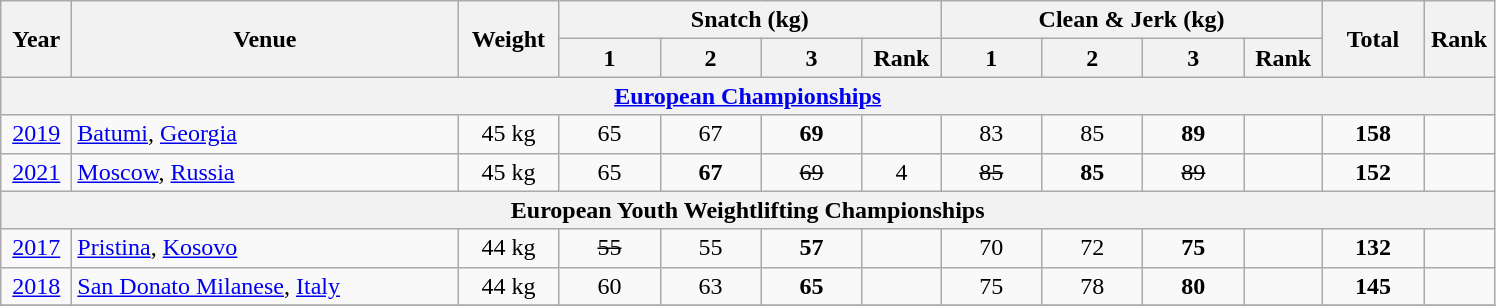<table class="wikitable" style="text-align:center;">
<tr>
<th rowspan=2 width=40>Year</th>
<th rowspan=2 width=250>Venue</th>
<th rowspan=2 width=60>Weight</th>
<th colspan=4>Snatch (kg)</th>
<th colspan=4>Clean & Jerk (kg)</th>
<th rowspan=2 width=60>Total</th>
<th rowspan=2 width=40>Rank</th>
</tr>
<tr>
<th width=60>1</th>
<th width=60>2</th>
<th width=60>3</th>
<th width=45>Rank</th>
<th width=60>1</th>
<th width=60>2</th>
<th width=60>3</th>
<th width=45>Rank</th>
</tr>
<tr>
<th colspan="13"><a href='#'>European Championships</a></th>
</tr>
<tr>
<td><a href='#'>2019</a></td>
<td align="left"> <a href='#'>Batumi</a>, <a href='#'>Georgia</a></td>
<td>45 kg</td>
<td>65</td>
<td>67</td>
<td><strong>69</strong></td>
<td></td>
<td>83</td>
<td>85</td>
<td><strong>89</strong></td>
<td></td>
<td><strong>158</strong></td>
<td></td>
</tr>
<tr>
<td><a href='#'>2021</a></td>
<td align="left"> <a href='#'>Moscow</a>, <a href='#'>Russia</a></td>
<td>45 kg</td>
<td>65</td>
<td><strong>67</strong></td>
<td><s>69</s></td>
<td>4</td>
<td><s>85</s></td>
<td><strong>85</strong></td>
<td><s>89</s></td>
<td></td>
<td><strong>152</strong></td>
<td></td>
</tr>
<tr>
<th colspan="13"><strong>European Youth Weightlifting Championships</strong></th>
</tr>
<tr>
<td><a href='#'>2017</a></td>
<td align="left"> <a href='#'>Pristina</a>, <a href='#'>Kosovo</a></td>
<td>44 kg</td>
<td><s>55</s></td>
<td>55</td>
<td><strong>57</strong></td>
<td></td>
<td>70</td>
<td>72</td>
<td><strong>75</strong></td>
<td></td>
<td><strong>132</strong></td>
<td></td>
</tr>
<tr>
<td><a href='#'>2018</a></td>
<td align="left"> <a href='#'>San Donato Milanese</a>, <a href='#'>Italy</a></td>
<td>44 kg</td>
<td>60</td>
<td>63</td>
<td><strong>65</strong></td>
<td></td>
<td>75</td>
<td>78</td>
<td><strong>80</strong></td>
<td></td>
<td><strong>145</strong></td>
<td></td>
</tr>
<tr>
</tr>
</table>
